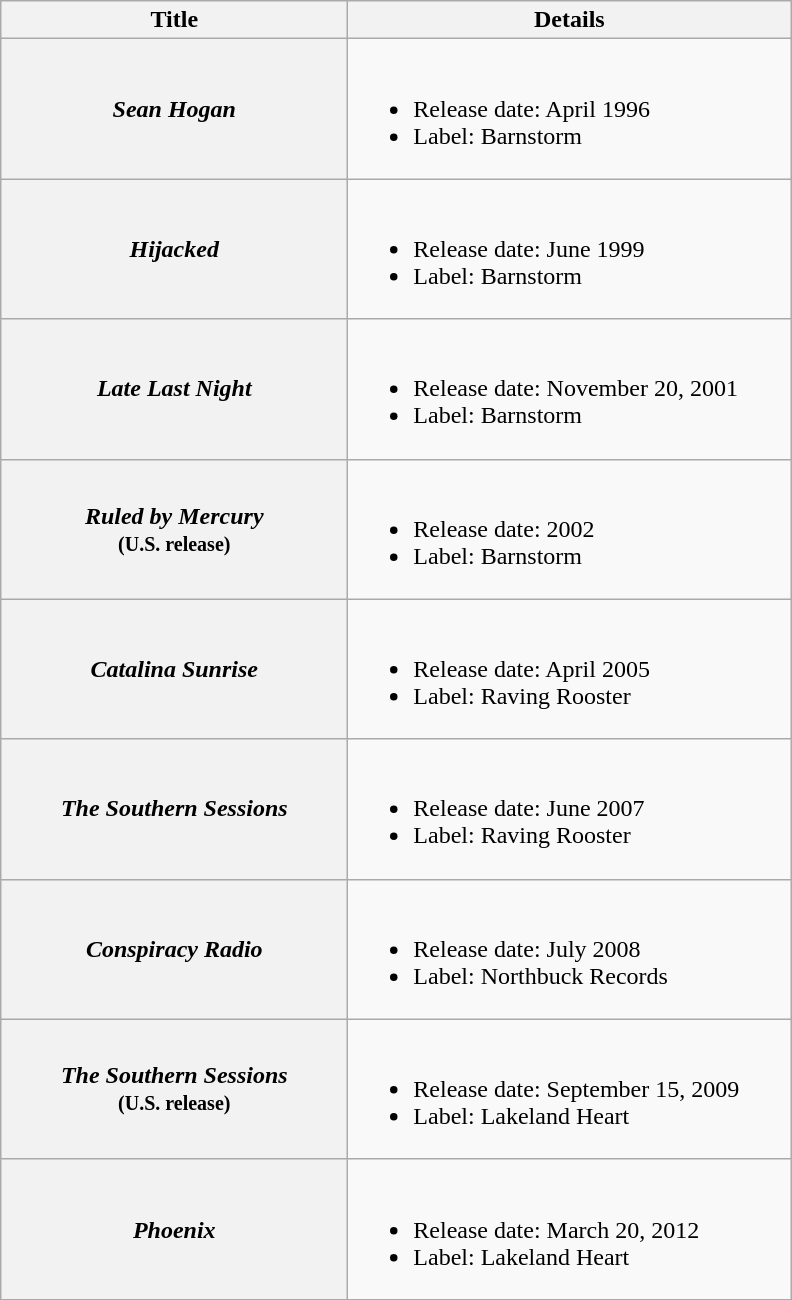<table class="wikitable plainrowheaders">
<tr>
<th style="width:14em;">Title</th>
<th style="width:18em;">Details</th>
</tr>
<tr>
<th scope="row"><em>Sean Hogan</em></th>
<td><br><ul><li>Release date: April 1996</li><li>Label: Barnstorm</li></ul></td>
</tr>
<tr>
<th scope="row"><em>Hijacked</em></th>
<td><br><ul><li>Release date: June 1999</li><li>Label: Barnstorm</li></ul></td>
</tr>
<tr>
<th scope="row"><em>Late Last Night</em></th>
<td><br><ul><li>Release date: November 20, 2001</li><li>Label: Barnstorm</li></ul></td>
</tr>
<tr>
<th scope="row"><em>Ruled by Mercury</em><br><small>(U.S. release)</small></th>
<td><br><ul><li>Release date: 2002</li><li>Label: Barnstorm</li></ul></td>
</tr>
<tr>
<th scope="row"><em>Catalina Sunrise</em></th>
<td><br><ul><li>Release date: April 2005</li><li>Label: Raving Rooster</li></ul></td>
</tr>
<tr>
<th scope="row"><em>The Southern Sessions</em></th>
<td><br><ul><li>Release date: June 2007</li><li>Label: Raving Rooster</li></ul></td>
</tr>
<tr>
<th scope="row"><em>Conspiracy Radio</em></th>
<td><br><ul><li>Release date: July 2008</li><li>Label: Northbuck Records</li></ul></td>
</tr>
<tr>
<th scope="row"><em>The Southern Sessions</em><br><small>(U.S. release)</small></th>
<td><br><ul><li>Release date: September 15, 2009</li><li>Label: Lakeland Heart</li></ul></td>
</tr>
<tr>
<th scope="row"><em>Phoenix</em></th>
<td><br><ul><li>Release date: March 20, 2012</li><li>Label: Lakeland Heart</li></ul></td>
</tr>
</table>
